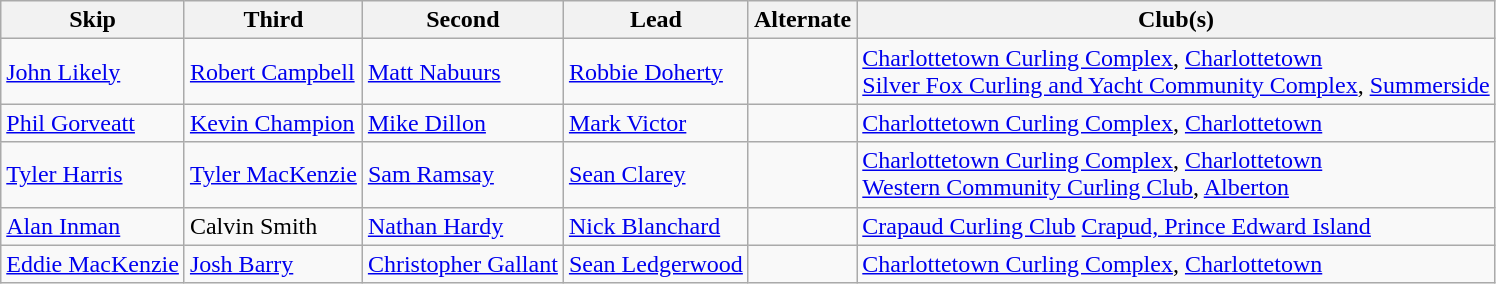<table class="wikitable">
<tr>
<th>Skip</th>
<th>Third</th>
<th>Second</th>
<th>Lead</th>
<th>Alternate</th>
<th>Club(s)</th>
</tr>
<tr>
<td><a href='#'>John Likely</a></td>
<td><a href='#'>Robert Campbell</a></td>
<td><a href='#'>Matt Nabuurs</a></td>
<td><a href='#'>Robbie Doherty</a></td>
<td></td>
<td><a href='#'>Charlottetown Curling Complex</a>, <a href='#'>Charlottetown</a> <br> <a href='#'>Silver Fox Curling and Yacht Community Complex</a>, <a href='#'>Summerside</a></td>
</tr>
<tr>
<td><a href='#'>Phil Gorveatt</a></td>
<td><a href='#'>Kevin Champion</a></td>
<td><a href='#'>Mike Dillon</a></td>
<td><a href='#'>Mark Victor</a></td>
<td></td>
<td><a href='#'>Charlottetown Curling Complex</a>, <a href='#'>Charlottetown</a></td>
</tr>
<tr>
<td><a href='#'>Tyler Harris</a></td>
<td><a href='#'>Tyler MacKenzie</a></td>
<td><a href='#'>Sam Ramsay</a></td>
<td><a href='#'>Sean Clarey</a></td>
<td></td>
<td><a href='#'>Charlottetown Curling Complex</a>, <a href='#'>Charlottetown</a> <br> <a href='#'>Western Community Curling Club</a>, <a href='#'>Alberton</a></td>
</tr>
<tr>
<td><a href='#'>Alan Inman</a></td>
<td>Calvin Smith</td>
<td><a href='#'>Nathan Hardy</a></td>
<td><a href='#'>Nick Blanchard</a></td>
<td></td>
<td><a href='#'>Crapaud Curling Club</a> <a href='#'>Crapud, Prince Edward Island</a></td>
</tr>
<tr>
<td><a href='#'>Eddie MacKenzie</a></td>
<td><a href='#'>Josh Barry</a></td>
<td><a href='#'>Christopher Gallant</a></td>
<td><a href='#'>Sean Ledgerwood</a></td>
<td></td>
<td><a href='#'>Charlottetown Curling Complex</a>, <a href='#'>Charlottetown</a></td>
</tr>
</table>
